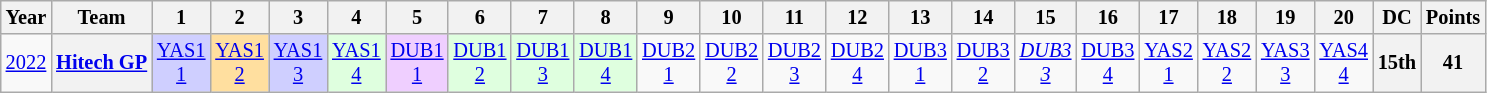<table class="wikitable" style="text-align:center; font-size:85%">
<tr>
<th>Year</th>
<th>Team</th>
<th>1</th>
<th>2</th>
<th>3</th>
<th>4</th>
<th>5</th>
<th>6</th>
<th>7</th>
<th>8</th>
<th>9</th>
<th>10</th>
<th>11</th>
<th>12</th>
<th>13</th>
<th>14</th>
<th>15</th>
<th>16</th>
<th>17</th>
<th>18</th>
<th>19</th>
<th>20</th>
<th>DC</th>
<th>Points</th>
</tr>
<tr>
<td><a href='#'>2022</a></td>
<th nowrap><a href='#'>Hitech GP</a></th>
<td style="background:#CFCFFF"><a href='#'>YAS1<br>1</a><br></td>
<td style="background:#FFDF9F"><a href='#'>YAS1<br>2</a><br></td>
<td style="background:#CFCFFF"><a href='#'>YAS1<br>3</a><br></td>
<td style="background:#DFFFDF"><a href='#'>YAS1<br>4</a><br></td>
<td style="background:#EFCFFF"><a href='#'>DUB1<br>1</a><br></td>
<td style="background:#DFFFDF"><a href='#'>DUB1<br>2</a><br></td>
<td style="background:#DFFFDF"><a href='#'>DUB1<br>3</a><br></td>
<td style="background:#DFFFDF"><a href='#'>DUB1<br>4</a><br></td>
<td style="background:#"><a href='#'>DUB2<br>1</a></td>
<td style="background:#"><a href='#'>DUB2<br>2</a></td>
<td style="background:#"><a href='#'>DUB2<br>3</a></td>
<td style="background:#"><a href='#'>DUB2<br>4</a></td>
<td style="background:#"><a href='#'>DUB3<br>1</a></td>
<td style="background:#"><a href='#'>DUB3<br>2</a></td>
<td style="background:#"><a href='#'><em>DUB3<br>3</em></a></td>
<td style="background:#"><a href='#'>DUB3<br>4</a></td>
<td style="background:#"><a href='#'>YAS2<br>1</a></td>
<td style="background:#"><a href='#'>YAS2<br>2</a></td>
<td style="background:#"><a href='#'>YAS3<br>3</a></td>
<td style="background:#"><a href='#'>YAS4<br>4</a><br></td>
<th>15th</th>
<th>41</th>
</tr>
</table>
